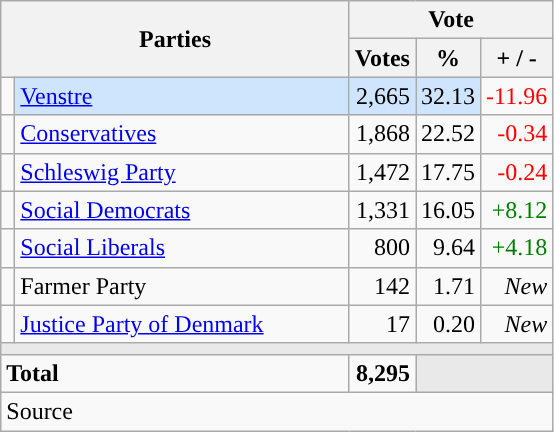<table class="wikitable" style="text-align:right;">
<tr>
<th style="text-align:centre;" rowspan="2" colspan="2" width="225">Parties</th>
<th colspan="3">Vote</th>
</tr>
<tr>
<th width="15">Votes</th>
<th width="15">%</th>
<th width="15">+ / -</th>
</tr>
<tr>
<td width="2" style="color:inherit;background:"></td>
<td bgcolor=#cfe5fe  align="left"><a href='#'>Venstre</a></td>
<td bgcolor=#cfe5fe>2,665</td>
<td bgcolor=#cfe5fe>32.13</td>
<td style=color:red;>-11.96</td>
</tr>
<tr>
<td width="2" style="color:inherit;background:"></td>
<td align="left"><a href='#'>Conservatives</a></td>
<td>1,868</td>
<td>22.52</td>
<td style=color:red;>-0.34</td>
</tr>
<tr>
<td width="2" style="color:inherit;background:"></td>
<td align="left"><a href='#'>Schleswig Party</a></td>
<td>1,472</td>
<td>17.75</td>
<td style=color:red;>-0.24</td>
</tr>
<tr>
<td width="2" style="color:inherit;background:"></td>
<td align="left"><a href='#'>Social Democrats</a></td>
<td>1,331</td>
<td>16.05</td>
<td style=color:green;>+8.12</td>
</tr>
<tr>
<td width="2" style="color:inherit;background:"></td>
<td align="left"><a href='#'>Social Liberals</a></td>
<td>800</td>
<td>9.64</td>
<td style=color:green;>+4.18</td>
</tr>
<tr>
<td width="2" style="color:inherit;background:"></td>
<td align="left">Farmer Party</td>
<td>142</td>
<td>1.71</td>
<td><em>New</em></td>
</tr>
<tr>
<td width="2" style="color:inherit;background:"></td>
<td align="left"><a href='#'>Justice Party of Denmark</a></td>
<td>17</td>
<td>0.20</td>
<td><em>New</em></td>
</tr>
<tr>
<td colspan="7" bgcolor="#E9E9E9"></td>
</tr>
<tr>
<td align="left" colspan="2"><strong>Total</strong></td>
<td><strong>8,295</strong></td>
<td bgcolor="#E9E9E9" colspan="2"></td>
</tr>
<tr>
<td align="left" colspan="6">Source</td>
</tr>
</table>
